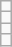<table class="wikitable">
<tr>
<td></td>
</tr>
<tr>
<td></td>
</tr>
<tr>
<td></td>
</tr>
<tr>
<td></td>
</tr>
</table>
